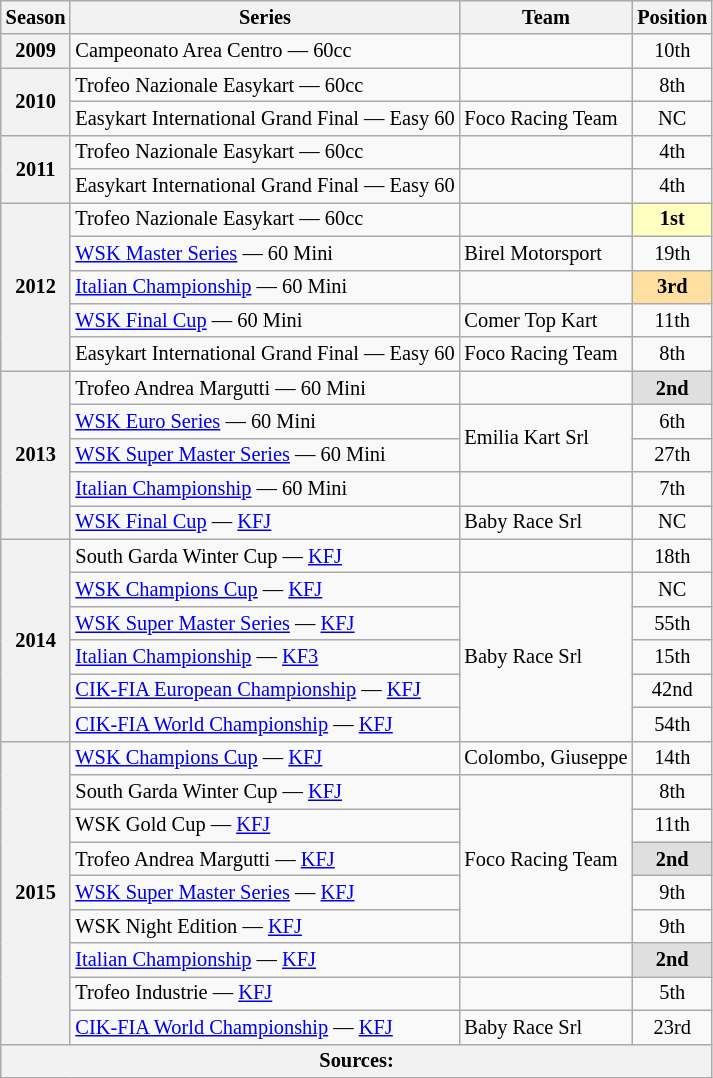<table class="wikitable" style="font-size: 85%; text-align:center">
<tr>
<th>Season</th>
<th>Series</th>
<th>Team</th>
<th>Position</th>
</tr>
<tr>
<th>2009</th>
<td align="left">Campeonato Area Centro — 60cc</td>
<td align="left"></td>
<td>10th</td>
</tr>
<tr>
<th rowspan="2">2010</th>
<td align="left">Trofeo Nazionale Easykart — 60cc</td>
<td align="left"></td>
<td>8th</td>
</tr>
<tr>
<td align="left">Easykart International Grand Final — Easy 60</td>
<td align="left">Foco Racing Team</td>
<td>NC</td>
</tr>
<tr>
<th rowspan="2">2011</th>
<td align="left">Trofeo Nazionale Easykart — 60cc</td>
<td align="left"></td>
<td>4th</td>
</tr>
<tr>
<td align="left">Easykart International Grand Final — Easy 60</td>
<td align="left"></td>
<td>4th</td>
</tr>
<tr>
<th rowspan="5">2012</th>
<td align="left">Trofeo Nazionale Easykart — 60cc</td>
<td align="left"></td>
<td style="background:#FFFFBF;"><strong>1st</strong></td>
</tr>
<tr>
<td align="left"><a href='#'>WSK Master Series</a> — 60 Mini</td>
<td align="left">Birel Motorsport</td>
<td>19th</td>
</tr>
<tr>
<td align="left"><a href='#'>Italian Championship</a> — 60 Mini</td>
<td align="left"></td>
<td style="background:#FFDF9F;"><strong>3rd</strong></td>
</tr>
<tr>
<td align="left"><a href='#'>WSK Final Cup</a> — 60 Mini</td>
<td align="left">Comer Top Kart</td>
<td>11th</td>
</tr>
<tr>
<td align="left">Easykart International Grand Final — Easy 60</td>
<td align="left">Foco Racing Team</td>
<td>8th</td>
</tr>
<tr>
<th rowspan="5">2013</th>
<td align="left">Trofeo Andrea Margutti — 60 Mini</td>
<td align="left"></td>
<td style="background:#DFDFDF;"><strong>2nd</strong></td>
</tr>
<tr>
<td align="left"><a href='#'>WSK Euro Series</a> — 60 Mini</td>
<td rowspan="2" align="left">Emilia Kart Srl</td>
<td>6th</td>
</tr>
<tr>
<td align="left"><a href='#'>WSK Super Master Series</a> — 60 Mini</td>
<td>27th</td>
</tr>
<tr>
<td align="left"><a href='#'>Italian Championship</a> — 60 Mini</td>
<td align="left"></td>
<td>7th</td>
</tr>
<tr>
<td align="left"><a href='#'>WSK Final Cup</a> — <a href='#'>KFJ</a></td>
<td align="left">Baby Race Srl</td>
<td>NC</td>
</tr>
<tr>
<th rowspan="6">2014</th>
<td align="left">South Garda Winter Cup — <a href='#'>KFJ</a></td>
<td align="left"></td>
<td>18th</td>
</tr>
<tr>
<td align="left"><a href='#'>WSK Champions Cup</a> — <a href='#'>KFJ</a></td>
<td rowspan="5"  align="left">Baby Race Srl</td>
<td>NC</td>
</tr>
<tr>
<td align="left"><a href='#'>WSK Super Master Series</a> — <a href='#'>KFJ</a></td>
<td>55th</td>
</tr>
<tr>
<td align="left"><a href='#'>Italian Championship</a> — <a href='#'>KF3</a></td>
<td>15th</td>
</tr>
<tr>
<td align="left"><a href='#'>CIK-FIA European Championship</a> — <a href='#'>KFJ</a></td>
<td>42nd</td>
</tr>
<tr>
<td align="left"><a href='#'>CIK-FIA World Championship</a> — <a href='#'>KFJ</a></td>
<td>54th</td>
</tr>
<tr>
<th rowspan="9">2015</th>
<td align="left"><a href='#'>WSK Champions Cup</a> — <a href='#'>KFJ</a></td>
<td align="left">Colombo, Giuseppe</td>
<td>14th</td>
</tr>
<tr>
<td align="left">South Garda Winter Cup — <a href='#'>KFJ</a></td>
<td rowspan="5"  align="left">Foco Racing Team</td>
<td>8th</td>
</tr>
<tr>
<td align="left">WSK Gold Cup — <a href='#'>KFJ</a></td>
<td>11th</td>
</tr>
<tr>
<td align="left">Trofeo Andrea Margutti — <a href='#'>KFJ</a></td>
<td style="background:#DFDFDF;"><strong>2nd</strong></td>
</tr>
<tr>
<td align="left"><a href='#'>WSK Super Master Series</a> — <a href='#'>KFJ</a></td>
<td>9th</td>
</tr>
<tr>
<td align="left">WSK Night Edition — <a href='#'>KFJ</a></td>
<td>9th</td>
</tr>
<tr>
<td align="left"><a href='#'>Italian Championship</a> — <a href='#'>KFJ</a></td>
<td></td>
<td style="background:#DFDFDF;"><strong>2nd</strong></td>
</tr>
<tr>
<td align="left">Trofeo Industrie — <a href='#'>KFJ</a></td>
<td></td>
<td>5th</td>
</tr>
<tr>
<td align="left"><a href='#'>CIK-FIA World Championship</a> — <a href='#'>KFJ</a></td>
<td align="left">Baby Race Srl</td>
<td>23rd</td>
</tr>
<tr>
<th colspan="4">Sources:</th>
</tr>
</table>
